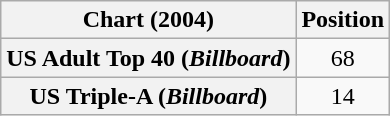<table class="wikitable sortable plainrowheaders" style="text-align:center">
<tr>
<th>Chart (2004)</th>
<th>Position</th>
</tr>
<tr>
<th scope="row">US Adult Top 40 (<em>Billboard</em>)</th>
<td>68</td>
</tr>
<tr>
<th scope="row">US Triple-A (<em>Billboard</em>)</th>
<td>14</td>
</tr>
</table>
